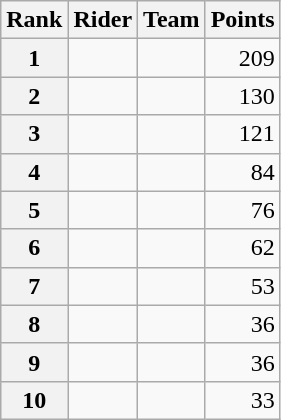<table class="wikitable">
<tr>
<th scope="col">Rank</th>
<th scope="col">Rider</th>
<th scope="col">Team</th>
<th scope="col">Points</th>
</tr>
<tr>
<th scope="row">1</th>
<td> </td>
<td></td>
<td style="text-align:right;">209</td>
</tr>
<tr>
<th scope="row">2</th>
<td></td>
<td></td>
<td style="text-align:right;">130</td>
</tr>
<tr>
<th scope="row">3</th>
<td></td>
<td></td>
<td style="text-align:right;">121</td>
</tr>
<tr>
<th scope="row">4</th>
<td></td>
<td></td>
<td style="text-align:right;">84</td>
</tr>
<tr>
<th scope="row">5</th>
<td></td>
<td></td>
<td style="text-align:right;">76</td>
</tr>
<tr>
<th scope="row">6</th>
<td></td>
<td></td>
<td style="text-align:right;">62</td>
</tr>
<tr>
<th scope="row">7</th>
<td></td>
<td></td>
<td style="text-align:right;">53</td>
</tr>
<tr>
<th scope="row">8</th>
<td></td>
<td></td>
<td style="text-align:right;">36</td>
</tr>
<tr>
<th scope="row">9</th>
<td></td>
<td></td>
<td style="text-align:right;">36</td>
</tr>
<tr>
<th scope="row">10</th>
<td></td>
<td></td>
<td style="text-align:right;">33</td>
</tr>
</table>
